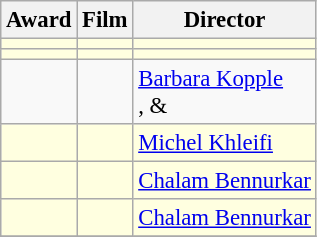<table class="wikitable" style="font-size:95%;">
<tr>
<th>Award</th>
<th>Film</th>
<th>Director</th>
</tr>
<tr bgcolor=lightyellow>
<td></td>
<td></td>
<td> </td>
</tr>
<tr bgcolor=lightyellow>
<td></td>
<td></td>
<td> </td>
</tr>
<tr>
<td></td>
<td></td>
<td> <a href='#'>Barbara Kopple</a><br> , &<br> </td>
</tr>
<tr bgcolor=lightyellow>
<td></td>
<td></td>
<td> <a href='#'>Michel Khleifi</a></td>
</tr>
<tr bgcolor=lightyellow>
<td></td>
<td></td>
<td> <a href='#'>Chalam Bennurkar</a></td>
</tr>
<tr bgcolor=lightyellow>
<td></td>
<td></td>
<td> <a href='#'>Chalam Bennurkar</a></td>
</tr>
<tr>
</tr>
</table>
